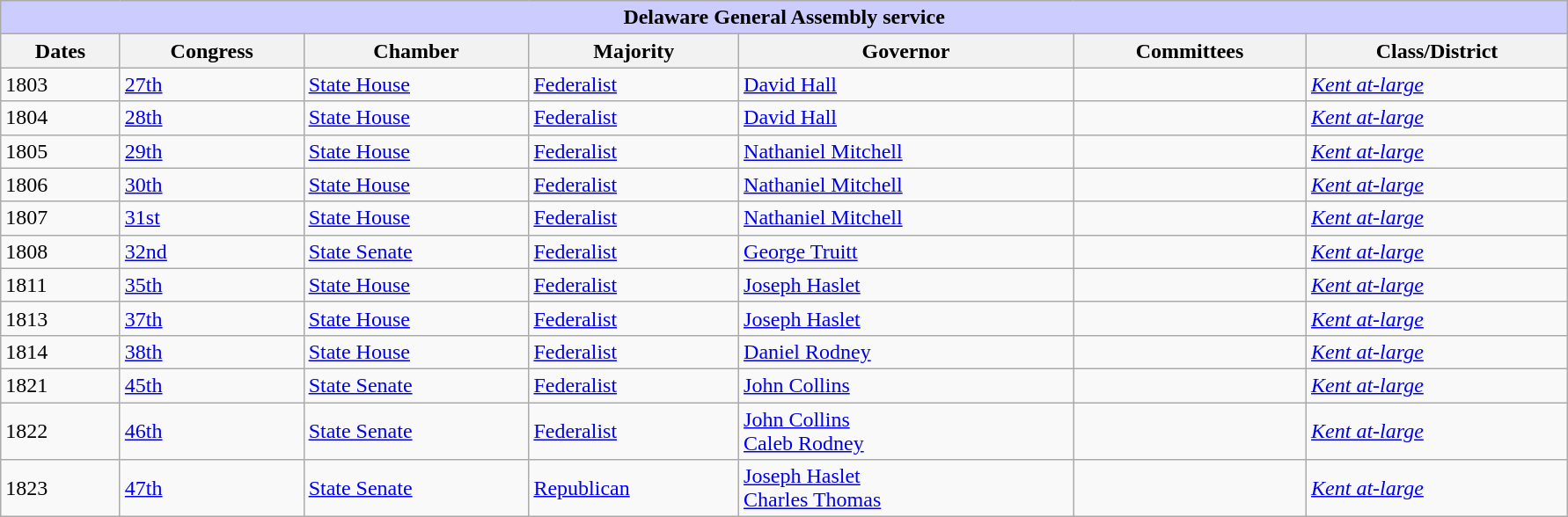<table class=wikitable style="width: 94%" style="text-align: center;" align="center">
<tr bgcolor=#cccccc>
<th colspan=7 style="background: #ccccff;"><strong>Delaware General Assembly service</strong> </th>
</tr>
<tr>
<th><strong>Dates</strong></th>
<th><strong>Congress</strong></th>
<th><strong>Chamber</strong></th>
<th><strong>Majority</strong></th>
<th><strong>Governor</strong></th>
<th><strong>Committees</strong></th>
<th><strong>Class/District</strong></th>
</tr>
<tr>
<td>1803</td>
<td><a href='#'>27th</a></td>
<td><a href='#'>State House</a></td>
<td><a href='#'>Federalist</a></td>
<td><a href='#'>David Hall</a></td>
<td></td>
<td><a href='#'><em>Kent at-large</em></a></td>
</tr>
<tr>
<td>1804</td>
<td><a href='#'>28th</a></td>
<td><a href='#'>State House</a></td>
<td><a href='#'>Federalist</a></td>
<td><a href='#'>David Hall</a></td>
<td></td>
<td><a href='#'><em>Kent at-large</em></a></td>
</tr>
<tr>
<td>1805</td>
<td><a href='#'>29th</a></td>
<td><a href='#'>State House</a></td>
<td><a href='#'>Federalist</a></td>
<td><a href='#'>Nathaniel Mitchell</a></td>
<td></td>
<td><a href='#'><em>Kent at-large</em></a></td>
</tr>
<tr>
<td>1806</td>
<td><a href='#'>30th</a></td>
<td><a href='#'>State House</a></td>
<td><a href='#'>Federalist</a></td>
<td><a href='#'>Nathaniel Mitchell</a></td>
<td></td>
<td><a href='#'><em>Kent at-large</em></a></td>
</tr>
<tr>
<td>1807</td>
<td><a href='#'>31st</a></td>
<td><a href='#'>State House</a></td>
<td><a href='#'>Federalist</a></td>
<td><a href='#'>Nathaniel Mitchell</a></td>
<td></td>
<td><a href='#'><em>Kent at-large</em></a></td>
</tr>
<tr>
<td>1808</td>
<td><a href='#'>32nd</a></td>
<td><a href='#'>State Senate</a></td>
<td><a href='#'>Federalist</a></td>
<td><a href='#'>George Truitt</a></td>
<td></td>
<td><a href='#'><em>Kent at-large</em></a></td>
</tr>
<tr>
<td>1811</td>
<td><a href='#'>35th</a></td>
<td><a href='#'>State House</a></td>
<td><a href='#'>Federalist</a></td>
<td><a href='#'>Joseph Haslet</a></td>
<td></td>
<td><a href='#'><em>Kent at-large</em></a></td>
</tr>
<tr>
<td>1813</td>
<td><a href='#'>37th</a></td>
<td><a href='#'>State House</a></td>
<td><a href='#'>Federalist</a></td>
<td><a href='#'>Joseph Haslet</a></td>
<td></td>
<td><a href='#'><em>Kent at-large</em></a></td>
</tr>
<tr>
<td>1814</td>
<td><a href='#'>38th</a></td>
<td><a href='#'>State House</a></td>
<td><a href='#'>Federalist</a></td>
<td><a href='#'>Daniel Rodney</a></td>
<td></td>
<td><a href='#'><em>Kent at-large</em></a></td>
</tr>
<tr>
<td>1821</td>
<td><a href='#'>45th</a></td>
<td><a href='#'>State Senate</a></td>
<td><a href='#'>Federalist</a></td>
<td><a href='#'>John Collins</a></td>
<td></td>
<td><a href='#'><em>Kent at-large</em></a></td>
</tr>
<tr>
<td>1822</td>
<td><a href='#'>46th</a></td>
<td><a href='#'>State Senate</a></td>
<td><a href='#'>Federalist</a></td>
<td><a href='#'>John Collins</a><br><a href='#'>Caleb Rodney</a></td>
<td></td>
<td><a href='#'><em>Kent at-large</em></a></td>
</tr>
<tr>
<td>1823</td>
<td><a href='#'>47th</a></td>
<td><a href='#'>State Senate</a></td>
<td><a href='#'>Republican</a></td>
<td><a href='#'>Joseph Haslet</a><br><a href='#'>Charles Thomas</a></td>
<td></td>
<td><a href='#'><em>Kent at-large</em></a></td>
</tr>
</table>
